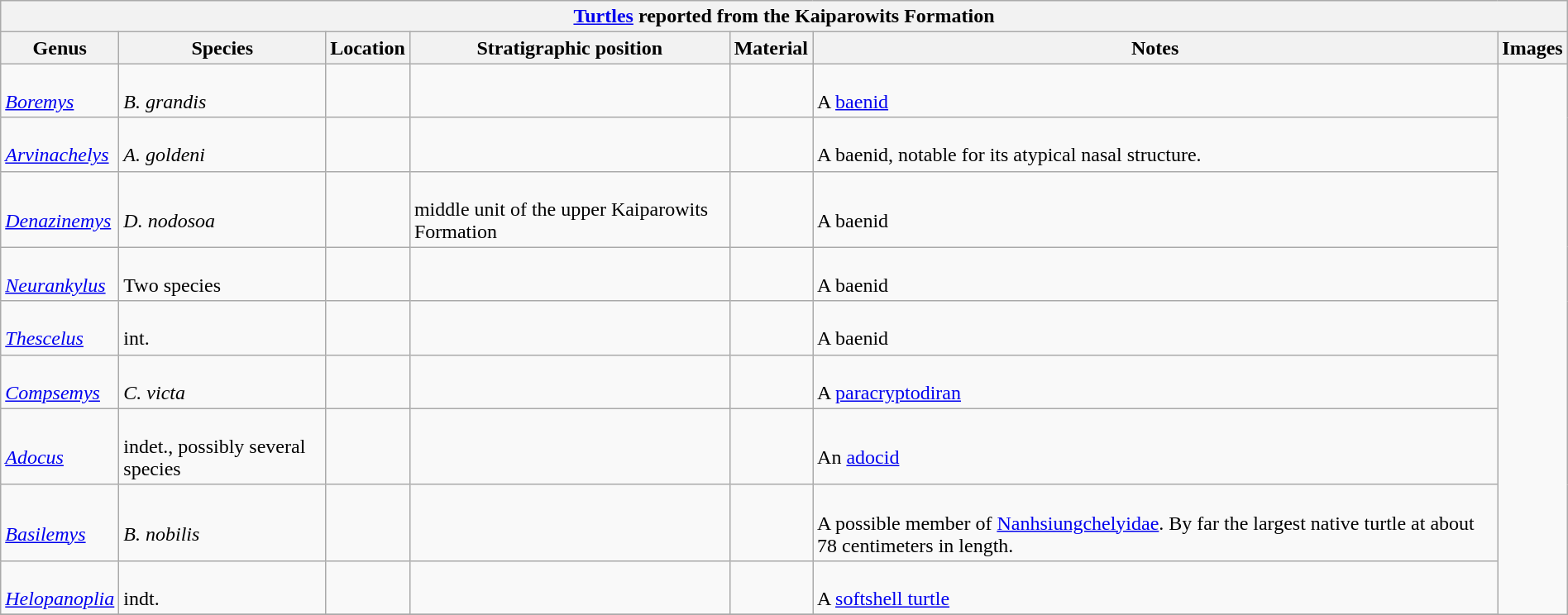<table class="wikitable" align="center" width="100%">
<tr>
<th colspan="7" align="center"><strong><a href='#'>Turtles</a> reported from the Kaiparowits Formation</strong></th>
</tr>
<tr>
<th>Genus</th>
<th>Species</th>
<th>Location</th>
<th>Stratigraphic position</th>
<th>Material</th>
<th>Notes</th>
<th>Images</th>
</tr>
<tr>
<td><br><em><a href='#'>Boremys</a></em></td>
<td><br><em>B. grandis</em></td>
<td></td>
<td></td>
<td></td>
<td><br>A <a href='#'>baenid</a></td>
<td rowspan="99"></td>
</tr>
<tr>
<td><br><em><a href='#'>Arvinachelys</a></em></td>
<td><br><em>A. goldeni</em></td>
<td></td>
<td></td>
<td></td>
<td><br>A baenid, notable for its atypical nasal structure.</td>
</tr>
<tr>
<td><br><em><a href='#'>Denazinemys</a></em></td>
<td><br><em>D. nodosoa</em></td>
<td></td>
<td><br>middle unit of the upper Kaiparowits Formation</td>
<td></td>
<td><br>A baenid</td>
</tr>
<tr>
<td><br><em><a href='#'>Neurankylus</a></em></td>
<td><br>Two species</td>
<td></td>
<td></td>
<td></td>
<td><br>A baenid</td>
</tr>
<tr>
<td><br><em><a href='#'>Thescelus</a></em></td>
<td><br>int.</td>
<td></td>
<td></td>
<td></td>
<td><br>A baenid</td>
</tr>
<tr>
<td><br><em><a href='#'>Compsemys</a></em></td>
<td><br><em>C. victa</em></td>
<td></td>
<td></td>
<td></td>
<td><br>A <a href='#'>paracryptodiran</a></td>
</tr>
<tr>
<td><br><em><a href='#'>Adocus</a></em></td>
<td><br>indet., possibly several species</td>
<td></td>
<td></td>
<td></td>
<td><br>An <a href='#'>adocid</a></td>
</tr>
<tr>
<td><br><em><a href='#'>Basilemys</a></em></td>
<td><br><em>B. nobilis</em></td>
<td></td>
<td></td>
<td></td>
<td><br>A possible member of <a href='#'>Nanhsiungchelyidae</a>. By far the largest native turtle at about 78 centimeters in length.</td>
</tr>
<tr>
<td><br><em><a href='#'>Helopanoplia</a></em></td>
<td><br>indt.</td>
<td></td>
<td></td>
<td></td>
<td><br>A <a href='#'>softshell turtle</a></td>
</tr>
<tr>
</tr>
</table>
